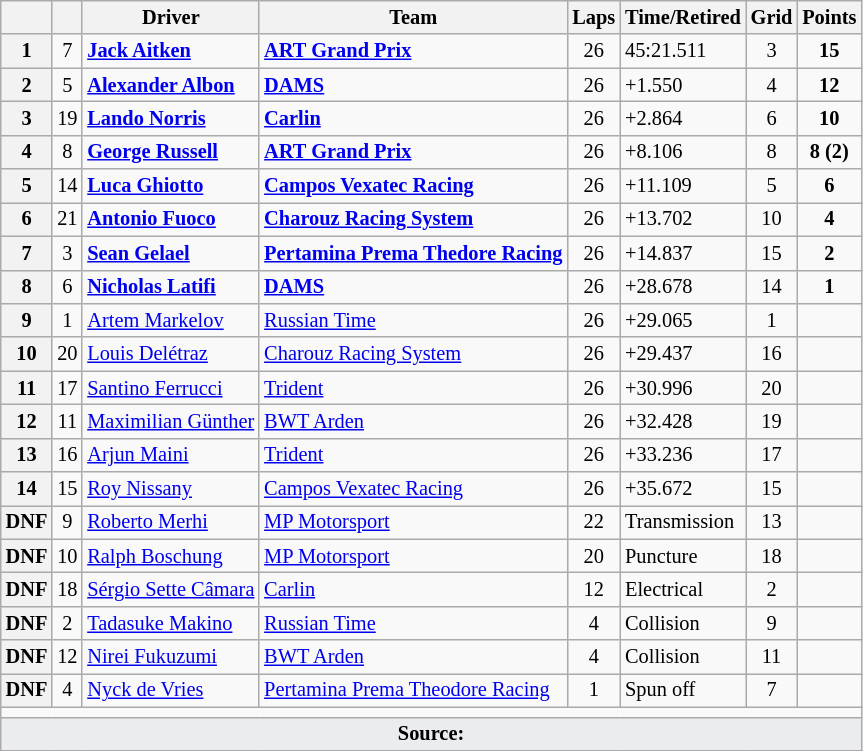<table class="wikitable" style="font-size: 85%;">
<tr>
<th></th>
<th></th>
<th>Driver</th>
<th>Team</th>
<th>Laps</th>
<th>Time/Retired</th>
<th>Grid</th>
<th>Points</th>
</tr>
<tr>
<th>1</th>
<td align="center">7</td>
<td> <strong><a href='#'>Jack Aitken</a></strong></td>
<td><strong><a href='#'>ART Grand Prix</a></strong></td>
<td align="center">26</td>
<td>45:21.511</td>
<td align="center">3</td>
<td align="center"><strong>15</strong></td>
</tr>
<tr>
<th>2</th>
<td align="center">5</td>
<td> <strong><a href='#'>Alexander Albon</a></strong></td>
<td><strong><a href='#'>DAMS</a></strong></td>
<td align="center">26</td>
<td>+1.550</td>
<td align="center">4</td>
<td align="center"><strong>12</strong></td>
</tr>
<tr>
<th>3</th>
<td align="center">19</td>
<td> <strong><a href='#'>Lando Norris</a></strong></td>
<td><strong><a href='#'>Carlin</a></strong></td>
<td align="center">26</td>
<td>+2.864</td>
<td align="center">6</td>
<td align="center"><strong>10</strong></td>
</tr>
<tr>
<th>4</th>
<td align="center">8</td>
<td> <strong><a href='#'>George Russell</a></strong></td>
<td><strong><a href='#'>ART Grand Prix</a></strong></td>
<td align="center">26</td>
<td>+8.106</td>
<td align="center">8</td>
<td align="center"><strong>8 (2)</strong></td>
</tr>
<tr>
<th>5</th>
<td align="center">14</td>
<td> <strong><a href='#'>Luca Ghiotto</a></strong></td>
<td><strong><a href='#'>Campos Vexatec Racing</a></strong></td>
<td align="center">26</td>
<td>+11.109</td>
<td align="center">5</td>
<td align="center"><strong>6</strong></td>
</tr>
<tr>
<th>6</th>
<td align="center">21</td>
<td> <strong><a href='#'>Antonio Fuoco</a></strong></td>
<td><strong><a href='#'>Charouz Racing System</a></strong></td>
<td align="center">26</td>
<td>+13.702</td>
<td align="center">10</td>
<td align="center"><strong>4</strong></td>
</tr>
<tr>
<th>7</th>
<td align="center">3</td>
<td> <strong><a href='#'>Sean Gelael</a></strong></td>
<td><strong><a href='#'>Pertamina Prema Thedore Racing</a></strong></td>
<td align="center">26</td>
<td>+14.837</td>
<td align="center">15</td>
<td align="center"><strong>2</strong></td>
</tr>
<tr>
<th>8</th>
<td align="center">6</td>
<td> <strong><a href='#'>Nicholas Latifi</a></strong></td>
<td><strong><a href='#'>DAMS</a></strong></td>
<td align="center">26</td>
<td>+28.678</td>
<td align="center">14</td>
<td align="center"><strong>1</strong></td>
</tr>
<tr>
<th>9</th>
<td align="center">1</td>
<td> <a href='#'>Artem Markelov</a></td>
<td><a href='#'>Russian Time</a></td>
<td align="center">26</td>
<td>+29.065</td>
<td align="center">1</td>
<td align="center"></td>
</tr>
<tr>
<th>10</th>
<td align="center">20</td>
<td> <a href='#'>Louis Delétraz</a></td>
<td><a href='#'>Charouz Racing System</a></td>
<td align="center">26</td>
<td>+29.437</td>
<td align="center">16</td>
<td align="center"></td>
</tr>
<tr>
<th>11</th>
<td align="center">17</td>
<td> <a href='#'>Santino Ferrucci</a></td>
<td><a href='#'>Trident</a></td>
<td align="center">26</td>
<td>+30.996</td>
<td align="center">20</td>
<td align="center"></td>
</tr>
<tr>
<th>12</th>
<td align="center">11</td>
<td> <a href='#'>Maximilian Günther</a></td>
<td><a href='#'>BWT Arden</a></td>
<td align="center">26</td>
<td>+32.428</td>
<td align="center">19</td>
<td align="center"></td>
</tr>
<tr>
<th>13</th>
<td align="center">16</td>
<td> <a href='#'>Arjun Maini</a></td>
<td><a href='#'>Trident</a></td>
<td align="center">26</td>
<td>+33.236</td>
<td align="center">17</td>
<td align="center"></td>
</tr>
<tr>
<th>14</th>
<td align="center">15</td>
<td> <a href='#'>Roy Nissany</a></td>
<td><a href='#'>Campos Vexatec Racing</a></td>
<td align="center">26</td>
<td>+35.672</td>
<td align="center">15</td>
<td align="center"></td>
</tr>
<tr>
<th>DNF</th>
<td align="center">9</td>
<td> <a href='#'>Roberto Merhi</a></td>
<td><a href='#'>MP Motorsport</a></td>
<td align="center">22</td>
<td>Transmission</td>
<td align="center">13</td>
<td align="center"></td>
</tr>
<tr>
<th>DNF</th>
<td align="center">10</td>
<td> <a href='#'>Ralph Boschung</a></td>
<td><a href='#'>MP Motorsport</a></td>
<td align="center">20</td>
<td>Puncture</td>
<td align="center">18</td>
<td align="center"></td>
</tr>
<tr>
<th>DNF</th>
<td align="center">18</td>
<td> <a href='#'>Sérgio Sette Câmara</a></td>
<td><a href='#'>Carlin</a></td>
<td align="center">12</td>
<td>Electrical</td>
<td align="center">2</td>
<td align="center"></td>
</tr>
<tr>
<th>DNF</th>
<td align="center">2</td>
<td> <a href='#'>Tadasuke Makino</a></td>
<td><a href='#'>Russian Time</a></td>
<td align="center">4</td>
<td>Collision</td>
<td align="center">9</td>
<td align="center"></td>
</tr>
<tr>
<th>DNF</th>
<td align="center">12</td>
<td> <a href='#'>Nirei Fukuzumi</a></td>
<td><a href='#'>BWT Arden</a></td>
<td align="center">4</td>
<td>Collision</td>
<td align="center">11</td>
<td align="center"></td>
</tr>
<tr>
<th>DNF</th>
<td align="center">4</td>
<td> <a href='#'>Nyck de Vries</a></td>
<td><a href='#'>Pertamina Prema Theodore Racing</a></td>
<td align="center">1</td>
<td>Spun off</td>
<td align="center">7</td>
<td align="center"></td>
</tr>
<tr>
<td colspan="8" align="center"></td>
</tr>
<tr>
<td style="background:#eaecf0; text-align:center;" colspan="8"><strong>Source:</strong></td>
</tr>
<tr>
</tr>
</table>
